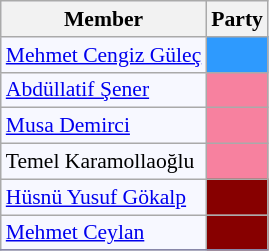<table class=wikitable style="border:1px solid #8888aa; background-color:#f7f8ff; padding:0px; font-size:90%;">
<tr>
<th>Member</th>
<th>Party</th>
</tr>
<tr>
<td><a href='#'>Mehmet Cengiz Güleç</a></td>
<td style="background: #2E9AFE"></td>
</tr>
<tr>
<td><a href='#'>Abdüllatif Şener</a></td>
<td style="background: #F7819F"></td>
</tr>
<tr>
<td><a href='#'>Musa Demirci</a></td>
<td style="background: #F7819F"></td>
</tr>
<tr>
<td>Temel Karamollaoğlu</td>
<td style="background: #F7819F"></td>
</tr>
<tr>
<td><a href='#'>Hüsnü Yusuf Gökalp</a></td>
<td style="background: #870000"></td>
</tr>
<tr>
<td><a href='#'>Mehmet Ceylan</a></td>
<td style="background: #870000"></td>
</tr>
<tr>
</tr>
</table>
